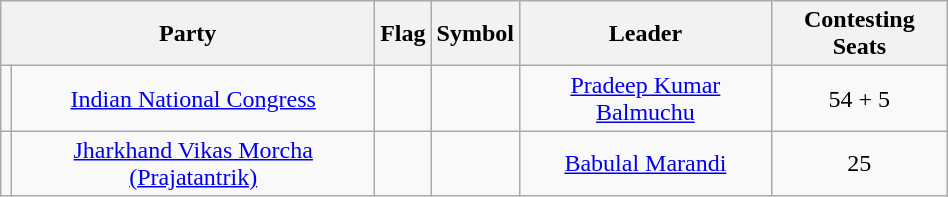<table class="wikitable " width="50%" style="text-align:center">
<tr>
<th colspan="2">Party</th>
<th>Flag</th>
<th>Symbol</th>
<th>Leader</th>
<th>Contesting Seats</th>
</tr>
<tr>
<td></td>
<td><a href='#'>Indian National Congress</a></td>
<td></td>
<td></td>
<td><a href='#'>Pradeep Kumar Balmuchu</a></td>
<td>54 + 5</td>
</tr>
<tr>
<td></td>
<td><a href='#'>Jharkhand Vikas Morcha (Prajatantrik)</a></td>
<td></td>
<td></td>
<td><a href='#'>Babulal Marandi</a></td>
<td>25</td>
</tr>
</table>
